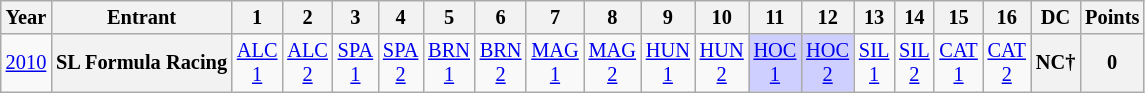<table class="wikitable" style="text-align:center; font-size:85%">
<tr>
<th>Year</th>
<th>Entrant</th>
<th>1</th>
<th>2</th>
<th>3</th>
<th>4</th>
<th>5</th>
<th>6</th>
<th>7</th>
<th>8</th>
<th>9</th>
<th>10</th>
<th>11</th>
<th>12</th>
<th>13</th>
<th>14</th>
<th>15</th>
<th>16</th>
<th>DC</th>
<th>Points</th>
</tr>
<tr>
<td><a href='#'>2010</a></td>
<th nowrap>SL Formula Racing</th>
<td style="background:#;"><a href='#'>ALC<br>1</a><br></td>
<td style="background:#;"><a href='#'>ALC<br>2</a><br></td>
<td style="background:#;"><a href='#'>SPA<br>1</a><br></td>
<td style="background:#;"><a href='#'>SPA<br>2</a><br></td>
<td style="background:#;"><a href='#'>BRN<br>1</a><br></td>
<td style="background:#;"><a href='#'>BRN<br>2</a><br></td>
<td style="background:#;"><a href='#'>MAG<br>1</a><br></td>
<td style="background:#;"><a href='#'>MAG<br>2</a><br></td>
<td style="background:#;"><a href='#'>HUN<br>1</a><br></td>
<td style="background:#;"><a href='#'>HUN<br>2</a><br></td>
<td style="background:#cfcfff;"><a href='#'>HOC<br>1</a><br></td>
<td style="background:#cfcfff;"><a href='#'>HOC<br>2</a><br></td>
<td style="background:#;"><a href='#'>SIL<br>1</a><br></td>
<td style="background:#;"><a href='#'>SIL<br>2</a><br></td>
<td style="background:#;"><a href='#'>CAT<br>1</a><br></td>
<td style="background:#;"><a href='#'>CAT<br>2</a><br></td>
<th>NC†</th>
<th>0</th>
</tr>
</table>
